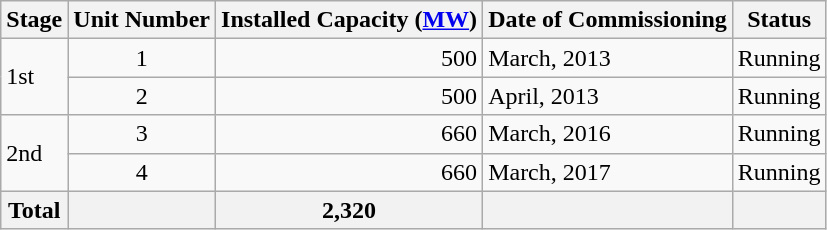<table class="wikitable">
<tr>
<th>Stage</th>
<th>Unit Number</th>
<th>Installed Capacity (<a href='#'>MW</a>)</th>
<th>Date of Commissioning</th>
<th>Status</th>
</tr>
<tr>
<td rowspan = "2">1st</td>
<td align="center">1</td>
<td align="right">500</td>
<td>March, 2013</td>
<td>Running</td>
</tr>
<tr>
<td align="center">2</td>
<td align="right">500</td>
<td>April, 2013</td>
<td>Running</td>
</tr>
<tr>
<td rowspan = "2">2nd</td>
<td align="center">3</td>
<td align="right">660</td>
<td>March, 2016</td>
<td>Running</td>
</tr>
<tr>
<td align="center">4</td>
<td align="right">660</td>
<td>March, 2017</td>
<td>Running </td>
</tr>
<tr>
<th>Total</th>
<th></th>
<th>2,320</th>
<th></th>
<th></th>
</tr>
</table>
